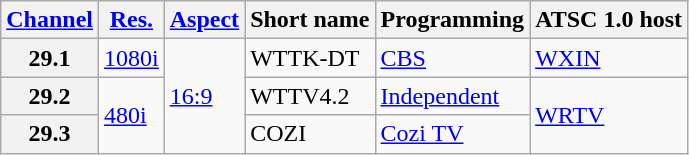<table class="wikitable">
<tr>
<th scope = "col"><a href='#'>Channel</a></th>
<th scope = "col"><a href='#'>Res.</a></th>
<th scope = "col"><a href='#'>Aspect</a></th>
<th scope = "col">Short name</th>
<th scope = "col">Programming</th>
<th scope = "col">ATSC 1.0 host</th>
</tr>
<tr>
<th scope = "row">29.1</th>
<td><a href='#'>1080i</a></td>
<td rowspan=3><a href='#'>16:9</a></td>
<td>WTTK-DT</td>
<td><a href='#'>CBS</a></td>
<td><a href='#'>WXIN</a></td>
</tr>
<tr>
<th scope = "row">29.2</th>
<td rowspan=2><a href='#'>480i</a></td>
<td>WTTV4.2</td>
<td><a href='#'>Independent</a></td>
<td rowspan="2"><a href='#'>WRTV</a></td>
</tr>
<tr>
<th scope = "row">29.3</th>
<td>COZI</td>
<td><a href='#'>Cozi TV</a></td>
</tr>
</table>
